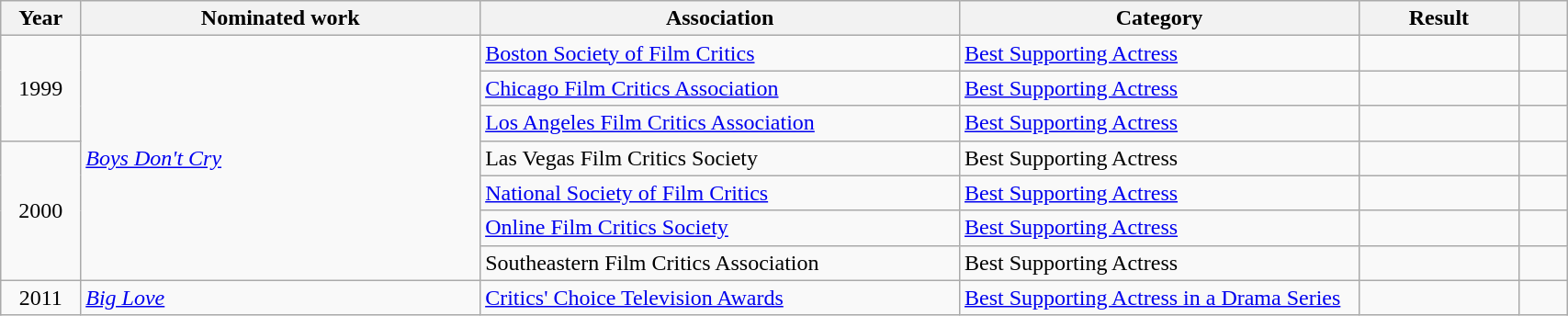<table class="wikitable" style="width:90%;">
<tr>
<th width=5%>Year</th>
<th style="width:25%;">Nominated work</th>
<th style="width:30%;">Association</th>
<th style="width:25%;">Category</th>
<th style="width:10%;">Result</th>
<th width=3%></th>
</tr>
<tr>
<td rowspan="3" style="text-align:center;">1999</td>
<td rowspan="7"><em><a href='#'>Boys Don't Cry</a></em></td>
<td><a href='#'>Boston Society of Film Critics</a></td>
<td><a href='#'>Best Supporting Actress</a></td>
<td></td>
<td style="text-align:center;"></td>
</tr>
<tr>
<td><a href='#'>Chicago Film Critics Association</a></td>
<td><a href='#'>Best Supporting Actress</a></td>
<td></td>
<td style="text-align:center;"></td>
</tr>
<tr>
<td><a href='#'>Los Angeles Film Critics Association</a></td>
<td><a href='#'>Best Supporting Actress</a></td>
<td></td>
<td style="text-align:center;"></td>
</tr>
<tr>
<td rowspan="4" style="text-align:center;">2000</td>
<td>Las Vegas Film Critics Society</td>
<td>Best Supporting Actress</td>
<td></td>
<td style="text-align:center;"></td>
</tr>
<tr>
<td><a href='#'>National Society of Film Critics</a></td>
<td><a href='#'>Best Supporting Actress</a></td>
<td></td>
<td style="text-align:center;"></td>
</tr>
<tr>
<td><a href='#'>Online Film Critics Society</a></td>
<td><a href='#'>Best Supporting Actress</a></td>
<td></td>
<td style="text-align:center;"></td>
</tr>
<tr>
<td>Southeastern Film Critics Association</td>
<td>Best Supporting Actress</td>
<td></td>
<td style="text-align:center;"></td>
</tr>
<tr>
<td style="text-align:center;">2011</td>
<td><em><a href='#'>Big Love</a></em></td>
<td><a href='#'>Critics' Choice Television Awards</a></td>
<td><a href='#'>Best Supporting Actress in a Drama Series</a></td>
<td></td>
<td style="text-align:center;"></td>
</tr>
</table>
